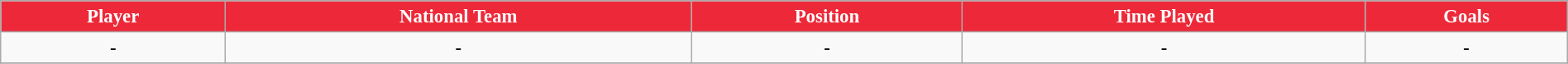<table class="wikitable sortable" style="font-size: 95%; width: 100%; text-align: center">
<tr>
<th style="background:#ED2939; color:white; text-align:center;">Player</th>
<th style="background:#ED2939; color:white; text-align:center;">National Team</th>
<th style="background:#ED2939; color:white; text-align:center;">Position</th>
<th style="background:#ED2939; color:white; text-align:center;">Time Played</th>
<th style="background:#ED2939; color:white; text-align:center;">Goals</th>
</tr>
<tr>
<td>-</td>
<td>-</td>
<td>-</td>
<td>-</td>
<td>-</td>
</tr>
<tr>
</tr>
</table>
